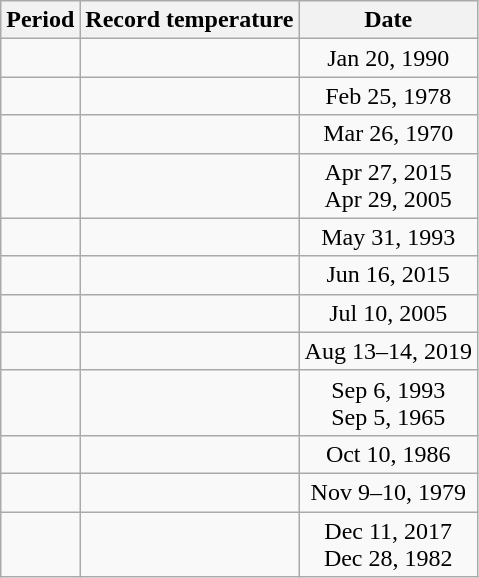<table class="wikitable mw-collapsible sortable" style="text-align:center;">
<tr>
<th>Period</th>
<th>Record temperature</th>
<th>Date</th>
</tr>
<tr>
<td></td>
<td></td>
<td>Jan 20, 1990</td>
</tr>
<tr>
<td></td>
<td></td>
<td>Feb 25, 1978</td>
</tr>
<tr>
<td></td>
<td></td>
<td>Mar 26, 1970</td>
</tr>
<tr>
<td></td>
<td></td>
<td data-sort-value="Apr 27, 2015">Apr 27, 2015<br>Apr 29, 2005</td>
</tr>
<tr>
<td></td>
<td></td>
<td>May 31, 1993</td>
</tr>
<tr>
<td></td>
<td></td>
<td>Jun 16, 2015</td>
</tr>
<tr>
<td></td>
<td></td>
<td>Jul 10, 2005</td>
</tr>
<tr>
<td></td>
<td></td>
<td>Aug 13–14, 2019</td>
</tr>
<tr>
<td></td>
<td></td>
<td data-sort-value="Sep 6, 1993">Sep 6, 1993<br>Sep 5, 1965</td>
</tr>
<tr>
<td></td>
<td></td>
<td>Oct 10, 1986</td>
</tr>
<tr>
<td></td>
<td></td>
<td>Nov 9–10, 1979</td>
</tr>
<tr>
<td></td>
<td></td>
<td data-sort-value="Dec 11, 2017">Dec 11, 2017<br>Dec 28, 1982</td>
</tr>
</table>
